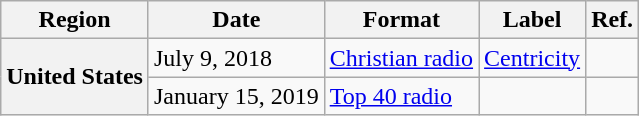<table class="wikitable plainrowheaders">
<tr>
<th scope="col">Region</th>
<th scope="col">Date</th>
<th scope="col">Format</th>
<th scope="col">Label</th>
<th scope="col">Ref.</th>
</tr>
<tr>
<th scope="row" rowspan="2">United States</th>
<td>July 9, 2018</td>
<td><a href='#'>Christian radio</a></td>
<td><a href='#'>Centricity</a></td>
<td></td>
</tr>
<tr>
<td>January 15, 2019</td>
<td><a href='#'>Top 40 radio</a></td>
<td></td>
<td></td>
</tr>
</table>
